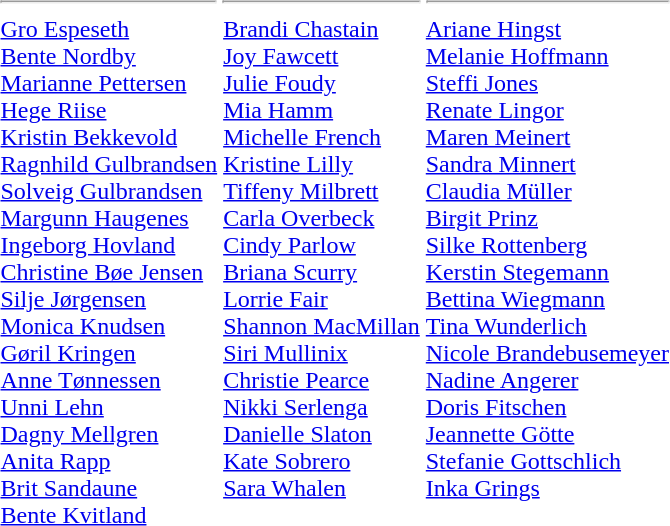<table>
<tr>
<td valign=top><hr><a href='#'>Gro Espeseth</a><br><a href='#'>Bente Nordby</a><br><a href='#'>Marianne Pettersen</a><br><a href='#'>Hege Riise</a><br><a href='#'>Kristin Bekkevold</a><br><a href='#'>Ragnhild Gulbrandsen</a><br><a href='#'>Solveig Gulbrandsen</a><br><a href='#'>Margunn Haugenes</a><br><a href='#'>Ingeborg Hovland</a><br><a href='#'>Christine Bøe Jensen</a><br><a href='#'>Silje Jørgensen</a><br><a href='#'>Monica Knudsen</a><br><a href='#'>Gøril Kringen</a><br><a href='#'>Anne Tønnessen</a><br><a href='#'>Unni Lehn</a><br><a href='#'>Dagny Mellgren</a><br><a href='#'>Anita Rapp</a><br><a href='#'>Brit Sandaune</a><br><a href='#'>Bente Kvitland</a></td>
<td valign=top><hr><a href='#'>Brandi Chastain</a><br><a href='#'>Joy Fawcett</a><br><a href='#'>Julie Foudy</a><br><a href='#'>Mia Hamm</a><br><a href='#'>Michelle French</a><br><a href='#'>Kristine Lilly</a><br><a href='#'>Tiffeny Milbrett</a><br><a href='#'>Carla Overbeck</a><br><a href='#'>Cindy Parlow</a><br><a href='#'>Briana Scurry</a><br><a href='#'>Lorrie Fair</a><br><a href='#'>Shannon MacMillan</a><br><a href='#'>Siri Mullinix</a><br><a href='#'>Christie Pearce</a><br><a href='#'>Nikki Serlenga</a><br><a href='#'>Danielle Slaton</a><br><a href='#'>Kate Sobrero</a><br><a href='#'>Sara Whalen</a></td>
<td valign=top><hr><a href='#'>Ariane Hingst</a><br><a href='#'>Melanie Hoffmann</a><br><a href='#'>Steffi Jones</a><br><a href='#'>Renate Lingor</a><br><a href='#'>Maren Meinert</a><br><a href='#'>Sandra Minnert</a><br><a href='#'>Claudia Müller</a><br><a href='#'>Birgit Prinz</a><br><a href='#'>Silke Rottenberg</a><br><a href='#'>Kerstin Stegemann</a><br><a href='#'>Bettina Wiegmann</a><br><a href='#'>Tina Wunderlich</a><br><a href='#'>Nicole Brandebusemeyer</a><br><a href='#'>Nadine Angerer</a><br><a href='#'>Doris Fitschen</a><br><a href='#'>Jeannette Götte</a><br><a href='#'>Stefanie Gottschlich</a><br><a href='#'>Inka Grings</a></td>
</tr>
</table>
